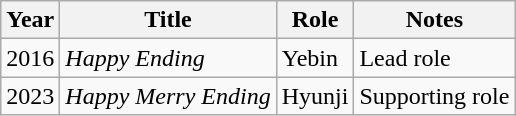<table class="wikitable plainrowheaders">
<tr>
<th>Year</th>
<th>Title</th>
<th>Role</th>
<th>Notes</th>
</tr>
<tr>
<td>2016</td>
<td><em>Happy Ending</em></td>
<td>Yebin</td>
<td>Lead role</td>
</tr>
<tr>
<td>2023</td>
<td><em>Happy Merry Ending</em></td>
<td>Hyunji</td>
<td>Supporting role</td>
</tr>
</table>
